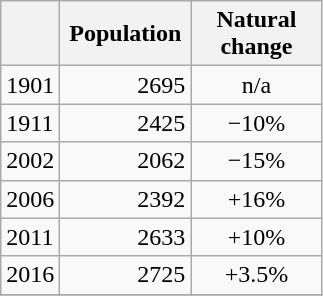<table class="wikitable">
<tr>
<th></th>
<th width="80pt">Population</th>
<th width="80pt">Natural change</th>
</tr>
<tr>
<td>1901</td>
<td align="right">2695</td>
<td align="center">n/a</td>
</tr>
<tr>
<td>1911</td>
<td align="right"> 2425</td>
<td align="center">−10%</td>
</tr>
<tr>
<td>2002</td>
<td align="right">2062</td>
<td align="center">−15%</td>
</tr>
<tr>
<td>2006</td>
<td align="right">2392</td>
<td align="center">+16%</td>
</tr>
<tr>
<td>2011</td>
<td align="right"> 2633</td>
<td align="center">+10%</td>
</tr>
<tr>
<td>2016</td>
<td align="right"> 2725</td>
<td align="center">+3.5%</td>
</tr>
<tr>
</tr>
</table>
